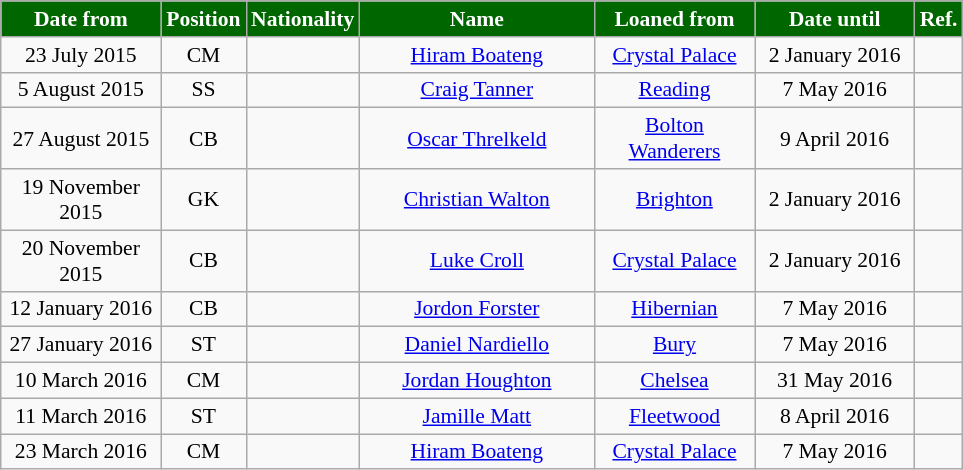<table class="wikitable"  style="text-align:center; font-size:90%; ">
<tr>
<th style="background:#006600; color:#FFFFFF; width:100px;">Date from</th>
<th style="background:#006600; color:#FFFFFF; width:50px;">Position</th>
<th style="background:#006600; color:#FFFFFF; width:50px;">Nationality</th>
<th style="background:#006600; color:#FFFFFF; width:150px;">Name</th>
<th style="background:#006600; color:#FFFFFF; width:100px;">Loaned from</th>
<th style="background:#006600; color:#FFFFFF; width:100px;">Date until</th>
<th style="background:#006600; color:#FFFFFF; width:25px;">Ref.</th>
</tr>
<tr>
<td>23 July 2015</td>
<td>CM</td>
<td></td>
<td><a href='#'>Hiram Boateng</a></td>
<td><a href='#'>Crystal Palace</a></td>
<td>2 January 2016</td>
<td></td>
</tr>
<tr>
<td>5 August 2015</td>
<td>SS</td>
<td></td>
<td><a href='#'>Craig Tanner</a></td>
<td><a href='#'>Reading</a></td>
<td>7 May 2016</td>
<td></td>
</tr>
<tr>
<td>27 August 2015</td>
<td>CB</td>
<td></td>
<td><a href='#'>Oscar Threlkeld</a></td>
<td><a href='#'>Bolton Wanderers</a></td>
<td>9 April 2016</td>
<td></td>
</tr>
<tr>
<td>19 November 2015</td>
<td>GK</td>
<td></td>
<td><a href='#'>Christian Walton</a></td>
<td><a href='#'>Brighton</a></td>
<td>2 January 2016</td>
<td></td>
</tr>
<tr>
<td>20 November 2015</td>
<td>CB</td>
<td></td>
<td><a href='#'>Luke Croll</a></td>
<td><a href='#'>Crystal Palace</a></td>
<td>2 January 2016</td>
<td></td>
</tr>
<tr>
<td>12 January 2016</td>
<td>CB</td>
<td></td>
<td><a href='#'>Jordon Forster</a></td>
<td><a href='#'>Hibernian</a></td>
<td>7 May 2016</td>
<td></td>
</tr>
<tr>
<td>27 January 2016</td>
<td>ST</td>
<td></td>
<td><a href='#'>Daniel Nardiello</a></td>
<td><a href='#'>Bury</a></td>
<td>7 May 2016</td>
<td></td>
</tr>
<tr>
<td>10 March 2016</td>
<td>CM</td>
<td></td>
<td><a href='#'>Jordan Houghton</a></td>
<td><a href='#'>Chelsea</a></td>
<td>31 May 2016</td>
<td></td>
</tr>
<tr>
<td>11 March 2016</td>
<td>ST</td>
<td></td>
<td><a href='#'>Jamille Matt</a></td>
<td><a href='#'>Fleetwood</a></td>
<td>8 April 2016</td>
<td></td>
</tr>
<tr>
<td>23 March 2016</td>
<td>CM</td>
<td></td>
<td><a href='#'>Hiram Boateng</a></td>
<td><a href='#'>Crystal Palace</a></td>
<td>7 May 2016</td>
<td></td>
</tr>
</table>
